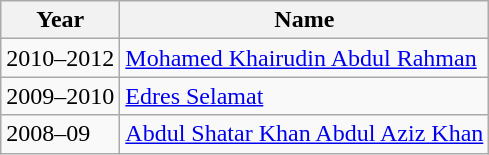<table class="wikitable">
<tr>
<th>Year</th>
<th>Name</th>
</tr>
<tr>
<td>2010–2012</td>
<td> <a href='#'>Mohamed Khairudin Abdul Rahman</a></td>
</tr>
<tr>
<td>2009–2010</td>
<td> <a href='#'>Edres Selamat</a></td>
</tr>
<tr>
<td>2008–09</td>
<td> <a href='#'>Abdul Shatar Khan Abdul Aziz Khan</a></td>
</tr>
</table>
